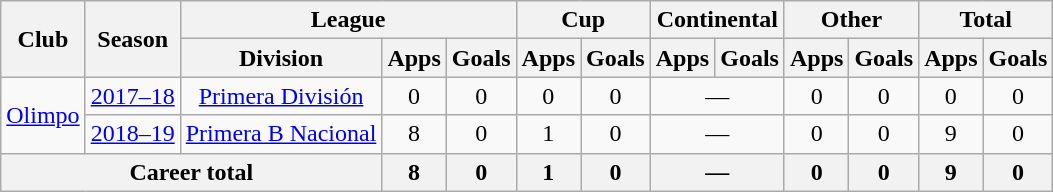<table class="wikitable" style="text-align:center">
<tr>
<th rowspan="2">Club</th>
<th rowspan="2">Season</th>
<th colspan="3">League</th>
<th colspan="2">Cup</th>
<th colspan="2">Continental</th>
<th colspan="2">Other</th>
<th colspan="2">Total</th>
</tr>
<tr>
<th>Division</th>
<th>Apps</th>
<th>Goals</th>
<th>Apps</th>
<th>Goals</th>
<th>Apps</th>
<th>Goals</th>
<th>Apps</th>
<th>Goals</th>
<th>Apps</th>
<th>Goals</th>
</tr>
<tr>
<td rowspan="2"><a href='#'>Olimpo</a></td>
<td><a href='#'>2017–18</a></td>
<td rowspan="1"><a href='#'>Primera División</a></td>
<td>0</td>
<td>0</td>
<td>0</td>
<td>0</td>
<td colspan="2">—</td>
<td>0</td>
<td>0</td>
<td>0</td>
<td>0</td>
</tr>
<tr>
<td><a href='#'>2018–19</a></td>
<td rowspan="1"><a href='#'>Primera B Nacional</a></td>
<td>8</td>
<td>0</td>
<td>1</td>
<td>0</td>
<td colspan="2">—</td>
<td>0</td>
<td>0</td>
<td>9</td>
<td>0</td>
</tr>
<tr>
<th colspan="3">Career total</th>
<th>8</th>
<th>0</th>
<th>1</th>
<th>0</th>
<th colspan="2">—</th>
<th>0</th>
<th>0</th>
<th>9</th>
<th>0</th>
</tr>
</table>
